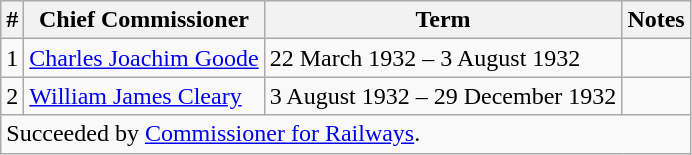<table class="wikitable">
<tr>
<th>#</th>
<th>Chief Commissioner</th>
<th>Term</th>
<th>Notes</th>
</tr>
<tr>
<td>1</td>
<td><a href='#'>Charles Joachim Goode</a></td>
<td>22 March 1932 – 3 August 1932</td>
<td></td>
</tr>
<tr>
<td>2</td>
<td><a href='#'>William James Cleary</a></td>
<td>3 August 1932 – 29 December 1932</td>
<td></td>
</tr>
<tr>
<td colspan=4>Succeeded by <a href='#'>Commissioner for Railways</a>.</td>
</tr>
</table>
